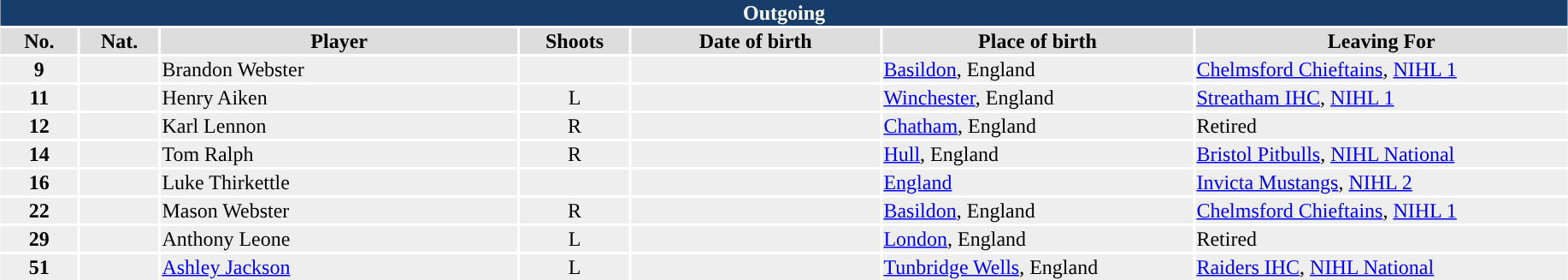<table class="toccolours" style="width:97%; clear:both; margin:1.5em auto; text-align:center;">
<tr>
<th colspan="7" style="background:#173d6b; color:white;”">Outgoing</th>
</tr>
<tr style="background:#ddd;">
<th width="5%">No.</th>
<th width="5%">Nat.</th>
<th>Player</th>
<th width="7%">Shoots</th>
<th width="16%">Date of birth</th>
<th width="20%">Place of birth</th>
<th width="24%">Leaving For</th>
</tr>
<tr style="background:#eee;">
<td><strong>9</strong></td>
<td></td>
<td align=left>Brandon Webster</td>
<td></td>
<td align=left></td>
<td align=left><a href='#'>Basildon</a>, England</td>
<td align=left><a href='#'>Chelmsford Chieftains</a>, <a href='#'>NIHL 1</a></td>
</tr>
<tr style="background:#eee;">
<td><strong>11</strong></td>
<td></td>
<td align=left>Henry Aiken</td>
<td>L</td>
<td align=left></td>
<td align=left><a href='#'>Winchester</a>, England</td>
<td align=left><a href='#'>Streatham IHC</a>, <a href='#'>NIHL 1</a></td>
</tr>
<tr style="background:#eee;">
<td><strong>12</strong></td>
<td></td>
<td align=left>Karl Lennon</td>
<td>R</td>
<td align=left></td>
<td align=left><a href='#'>Chatham</a>, England</td>
<td align=left>Retired</td>
</tr>
<tr style="background:#eee;">
<td><strong>14</strong></td>
<td></td>
<td align=left>Tom Ralph</td>
<td>R</td>
<td align=left></td>
<td align=left><a href='#'>Hull</a>, England</td>
<td align=left><a href='#'>Bristol Pitbulls</a>, <a href='#'>NIHL National</a></td>
</tr>
<tr style="background:#eee;">
<td><strong>16</strong></td>
<td></td>
<td align=left>Luke Thirkettle</td>
<td></td>
<td align=left></td>
<td align=left><a href='#'>England</a></td>
<td align=left><a href='#'>Invicta Mustangs</a>, <a href='#'>NIHL 2</a></td>
</tr>
<tr style="background:#eee;">
<td><strong>22</strong></td>
<td></td>
<td align=left>Mason Webster</td>
<td>R</td>
<td align=left></td>
<td align=left><a href='#'>Basildon</a>, England</td>
<td align=left><a href='#'>Chelmsford Chieftains</a>, <a href='#'>NIHL 1</a></td>
</tr>
<tr style="background:#eee;">
<td><strong>29</strong></td>
<td></td>
<td align=left>Anthony Leone</td>
<td>L</td>
<td align=left></td>
<td align=left><a href='#'>London</a>, England</td>
<td align=left>Retired</td>
</tr>
<tr style="background:#eee;">
<td><strong>51</strong></td>
<td></td>
<td align=left><a href='#'>Ashley Jackson</a></td>
<td>L</td>
<td align=left></td>
<td align=left><a href='#'>Tunbridge Wells</a>, England</td>
<td align=left><a href='#'>Raiders IHC</a>, <a href='#'>NIHL National</a></td>
</tr>
</table>
